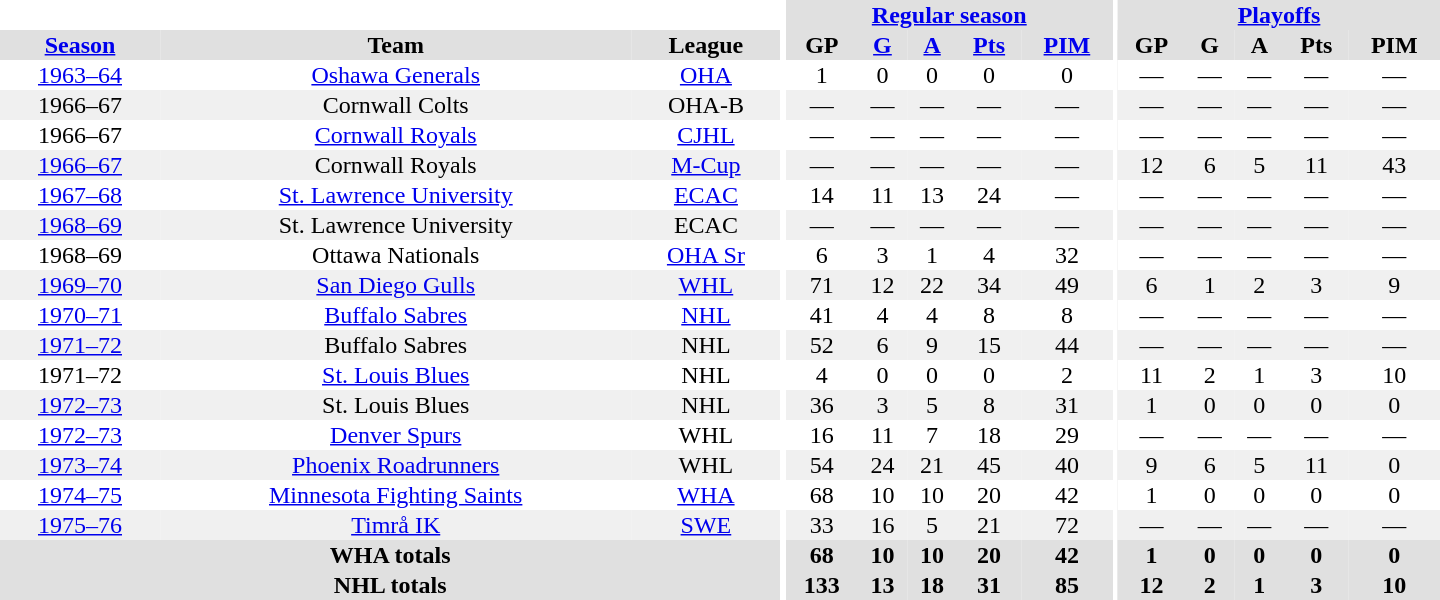<table border="0" cellpadding="1" cellspacing="0" style="text-align:center; width:60em">
<tr bgcolor="#e0e0e0">
<th colspan="3" bgcolor="#ffffff"></th>
<th rowspan="100" bgcolor="#ffffff"></th>
<th colspan="5"><a href='#'>Regular season</a></th>
<th rowspan="100" bgcolor="#ffffff"></th>
<th colspan="5"><a href='#'>Playoffs</a></th>
</tr>
<tr bgcolor="#e0e0e0">
<th><a href='#'>Season</a></th>
<th>Team</th>
<th>League</th>
<th>GP</th>
<th><a href='#'>G</a></th>
<th><a href='#'>A</a></th>
<th><a href='#'>Pts</a></th>
<th><a href='#'>PIM</a></th>
<th>GP</th>
<th>G</th>
<th>A</th>
<th>Pts</th>
<th>PIM</th>
</tr>
<tr>
<td><a href='#'>1963–64</a></td>
<td><a href='#'>Oshawa Generals</a></td>
<td><a href='#'>OHA</a></td>
<td>1</td>
<td>0</td>
<td>0</td>
<td>0</td>
<td>0</td>
<td>—</td>
<td>—</td>
<td>—</td>
<td>—</td>
<td>—</td>
</tr>
<tr bgcolor="#f0f0f0">
<td>1966–67</td>
<td>Cornwall Colts</td>
<td>OHA-B</td>
<td>—</td>
<td>—</td>
<td>—</td>
<td>—</td>
<td>—</td>
<td>—</td>
<td>—</td>
<td>—</td>
<td>—</td>
<td>—</td>
</tr>
<tr>
<td>1966–67</td>
<td><a href='#'>Cornwall Royals</a></td>
<td><a href='#'>CJHL</a></td>
<td>—</td>
<td>—</td>
<td>—</td>
<td>—</td>
<td>—</td>
<td>—</td>
<td>—</td>
<td>—</td>
<td>—</td>
<td>—</td>
</tr>
<tr bgcolor="#f0f0f0">
<td><a href='#'>1966–67</a></td>
<td>Cornwall Royals</td>
<td><a href='#'>M-Cup</a></td>
<td>—</td>
<td>—</td>
<td>—</td>
<td>—</td>
<td>—</td>
<td>12</td>
<td>6</td>
<td>5</td>
<td>11</td>
<td>43</td>
</tr>
<tr>
<td><a href='#'>1967–68</a></td>
<td><a href='#'>St. Lawrence University</a></td>
<td><a href='#'>ECAC</a></td>
<td>14</td>
<td>11</td>
<td>13</td>
<td>24</td>
<td>—</td>
<td>—</td>
<td>—</td>
<td>—</td>
<td>—</td>
<td>—</td>
</tr>
<tr bgcolor="#f0f0f0">
<td><a href='#'>1968–69</a></td>
<td>St. Lawrence University</td>
<td>ECAC</td>
<td>—</td>
<td>—</td>
<td>—</td>
<td>—</td>
<td>—</td>
<td>—</td>
<td>—</td>
<td>—</td>
<td>—</td>
<td>—</td>
</tr>
<tr>
<td>1968–69</td>
<td>Ottawa Nationals</td>
<td><a href='#'>OHA Sr</a></td>
<td>6</td>
<td>3</td>
<td>1</td>
<td>4</td>
<td>32</td>
<td>—</td>
<td>—</td>
<td>—</td>
<td>—</td>
<td>—</td>
</tr>
<tr bgcolor="#f0f0f0">
<td><a href='#'>1969–70</a></td>
<td><a href='#'>San Diego Gulls</a></td>
<td><a href='#'>WHL</a></td>
<td>71</td>
<td>12</td>
<td>22</td>
<td>34</td>
<td>49</td>
<td>6</td>
<td>1</td>
<td>2</td>
<td>3</td>
<td>9</td>
</tr>
<tr>
<td><a href='#'>1970–71</a></td>
<td><a href='#'>Buffalo Sabres</a></td>
<td><a href='#'>NHL</a></td>
<td>41</td>
<td>4</td>
<td>4</td>
<td>8</td>
<td>8</td>
<td>—</td>
<td>—</td>
<td>—</td>
<td>—</td>
<td>—</td>
</tr>
<tr bgcolor="#f0f0f0">
<td><a href='#'>1971–72</a></td>
<td>Buffalo Sabres</td>
<td>NHL</td>
<td>52</td>
<td>6</td>
<td>9</td>
<td>15</td>
<td>44</td>
<td>—</td>
<td>—</td>
<td>—</td>
<td>—</td>
<td>—</td>
</tr>
<tr>
<td>1971–72</td>
<td><a href='#'>St. Louis Blues</a></td>
<td>NHL</td>
<td>4</td>
<td>0</td>
<td>0</td>
<td>0</td>
<td>2</td>
<td>11</td>
<td>2</td>
<td>1</td>
<td>3</td>
<td>10</td>
</tr>
<tr bgcolor="#f0f0f0">
<td><a href='#'>1972–73</a></td>
<td>St. Louis Blues</td>
<td>NHL</td>
<td>36</td>
<td>3</td>
<td>5</td>
<td>8</td>
<td>31</td>
<td>1</td>
<td>0</td>
<td>0</td>
<td>0</td>
<td>0</td>
</tr>
<tr>
<td><a href='#'>1972–73</a></td>
<td><a href='#'>Denver Spurs</a></td>
<td>WHL</td>
<td>16</td>
<td>11</td>
<td>7</td>
<td>18</td>
<td>29</td>
<td>—</td>
<td>—</td>
<td>—</td>
<td>—</td>
<td>—</td>
</tr>
<tr bgcolor="#f0f0f0">
<td><a href='#'>1973–74</a></td>
<td><a href='#'>Phoenix Roadrunners</a></td>
<td>WHL</td>
<td>54</td>
<td>24</td>
<td>21</td>
<td>45</td>
<td>40</td>
<td>9</td>
<td>6</td>
<td>5</td>
<td>11</td>
<td>0</td>
</tr>
<tr>
<td><a href='#'>1974–75</a></td>
<td><a href='#'>Minnesota Fighting Saints</a></td>
<td><a href='#'>WHA</a></td>
<td>68</td>
<td>10</td>
<td>10</td>
<td>20</td>
<td>42</td>
<td>1</td>
<td>0</td>
<td>0</td>
<td>0</td>
<td>0</td>
</tr>
<tr bgcolor="#f0f0f0">
<td><a href='#'>1975–76</a></td>
<td><a href='#'>Timrå IK</a></td>
<td><a href='#'>SWE</a></td>
<td>33</td>
<td>16</td>
<td>5</td>
<td>21</td>
<td>72</td>
<td>—</td>
<td>—</td>
<td>—</td>
<td>—</td>
<td>—</td>
</tr>
<tr bgcolor="#e0e0e0">
<th colspan="3">WHA totals</th>
<th>68</th>
<th>10</th>
<th>10</th>
<th>20</th>
<th>42</th>
<th>1</th>
<th>0</th>
<th>0</th>
<th>0</th>
<th>0</th>
</tr>
<tr bgcolor="#e0e0e0">
<th colspan="3">NHL totals</th>
<th>133</th>
<th>13</th>
<th>18</th>
<th>31</th>
<th>85</th>
<th>12</th>
<th>2</th>
<th>1</th>
<th>3</th>
<th>10</th>
</tr>
</table>
